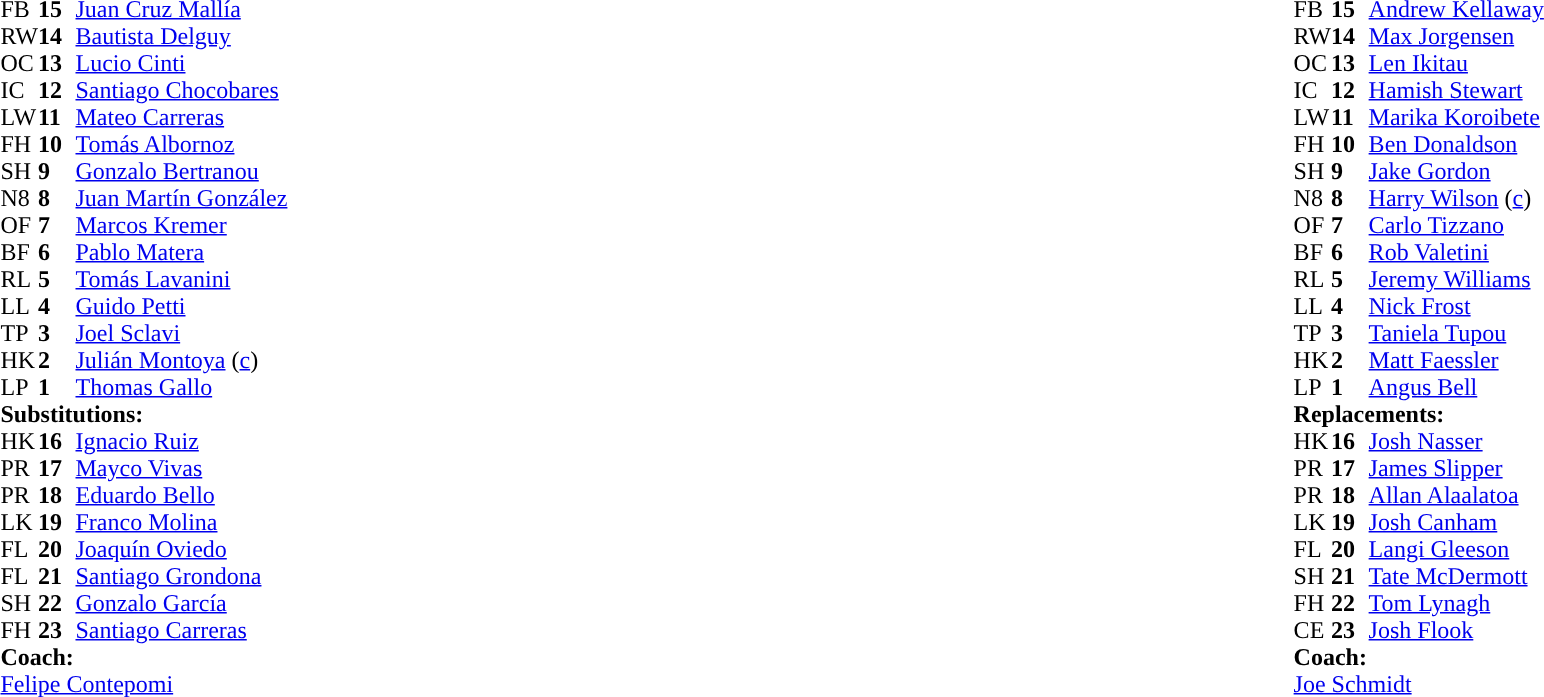<table style="width:100%">
<tr>
<td style="vertical-align:top;width:50%"><br><table cellspacing="0" cellpadding="0">
<tr>
<th width="25"></th>
<th width="25"></th>
</tr>
<tr>
<td>FB</td>
<td><strong>15</strong></td>
<td><a href='#'>Juan Cruz Mallía</a></td>
</tr>
<tr>
<td>RW</td>
<td><strong>14</strong></td>
<td><a href='#'>Bautista Delguy</a></td>
<td></td>
<td></td>
</tr>
<tr>
<td>OC</td>
<td><strong>13</strong></td>
<td><a href='#'>Lucio Cinti</a></td>
</tr>
<tr>
<td>IC</td>
<td><strong>12</strong></td>
<td><a href='#'>Santiago Chocobares</a></td>
</tr>
<tr>
<td>LW</td>
<td><strong>11</strong></td>
<td><a href='#'>Mateo Carreras</a></td>
</tr>
<tr>
<td>FH</td>
<td><strong>10</strong></td>
<td><a href='#'>Tomás Albornoz</a></td>
</tr>
<tr>
<td>SH</td>
<td><strong>9</strong></td>
<td><a href='#'>Gonzalo Bertranou</a></td>
<td></td>
<td></td>
</tr>
<tr>
<td>N8</td>
<td><strong>8</strong></td>
<td><a href='#'>Juan Martín González</a></td>
</tr>
<tr>
<td>OF</td>
<td><strong>7</strong></td>
<td><a href='#'>Marcos Kremer</a></td>
</tr>
<tr>
<td>BF</td>
<td><strong>6</strong></td>
<td><a href='#'>Pablo Matera</a></td>
<td></td>
<td></td>
</tr>
<tr>
<td>RL</td>
<td><strong>5</strong></td>
<td><a href='#'>Tomás Lavanini</a></td>
<td></td>
<td></td>
</tr>
<tr>
<td>LL</td>
<td><strong>4</strong></td>
<td><a href='#'>Guido Petti</a></td>
<td></td>
<td></td>
</tr>
<tr>
<td>TP</td>
<td><strong>3</strong></td>
<td><a href='#'>Joel Sclavi</a></td>
<td></td>
<td></td>
<td></td>
</tr>
<tr>
<td>HK</td>
<td><strong>2</strong></td>
<td><a href='#'>Julián Montoya</a> (<a href='#'>c</a>)</td>
<td></td>
<td></td>
</tr>
<tr>
<td>LP</td>
<td><strong>1</strong></td>
<td><a href='#'>Thomas Gallo</a></td>
<td></td>
<td></td>
</tr>
<tr>
<td colspan="3"><strong>Substitutions:</strong></td>
</tr>
<tr>
<td>HK</td>
<td><strong>16</strong></td>
<td><a href='#'>Ignacio Ruiz</a></td>
<td></td>
<td></td>
</tr>
<tr>
<td>PR</td>
<td><strong>17</strong></td>
<td><a href='#'>Mayco Vivas</a></td>
<td></td>
<td></td>
</tr>
<tr>
<td>PR</td>
<td><strong>18</strong></td>
<td><a href='#'>Eduardo Bello</a></td>
<td></td>
<td></td>
<td></td>
</tr>
<tr>
<td>LK</td>
<td><strong>19</strong></td>
<td><a href='#'>Franco Molina</a></td>
<td></td>
<td></td>
</tr>
<tr>
<td>FL</td>
<td><strong>20</strong></td>
<td><a href='#'>Joaquín Oviedo</a></td>
<td></td>
<td></td>
</tr>
<tr>
<td>FL</td>
<td><strong>21</strong></td>
<td><a href='#'>Santiago Grondona</a></td>
<td></td>
<td></td>
</tr>
<tr>
<td>SH</td>
<td><strong>22</strong></td>
<td><a href='#'>Gonzalo García</a></td>
<td></td>
<td></td>
</tr>
<tr>
<td>FH</td>
<td><strong>23</strong></td>
<td><a href='#'>Santiago Carreras</a></td>
<td></td>
<td></td>
</tr>
<tr>
<td colspan="3"><strong>Coach:</strong></td>
</tr>
<tr>
<td colspan="3"><a href='#'>Felipe Contepomi</a></td>
</tr>
</table>
</td>
<td style="vertical-align:top"></td>
<td style="vertical-align:top;width:50%"><br><table cellspacing="0" cellpadding="0" style="margin:auto">
<tr>
<th width="25"></th>
<th width="25"></th>
</tr>
<tr>
<td>FB</td>
<td><strong>15</strong></td>
<td><a href='#'>Andrew Kellaway</a></td>
<td></td>
</tr>
<tr>
<td>RW</td>
<td><strong>14</strong></td>
<td><a href='#'>Max Jorgensen</a></td>
</tr>
<tr>
<td>OC</td>
<td><strong>13</strong></td>
<td><a href='#'>Len Ikitau</a></td>
<td></td>
<td></td>
</tr>
<tr>
<td>IC</td>
<td><strong>12</strong></td>
<td><a href='#'>Hamish Stewart</a></td>
</tr>
<tr>
<td>LW</td>
<td><strong>11</strong></td>
<td><a href='#'>Marika Koroibete</a></td>
</tr>
<tr>
<td>FH</td>
<td><strong>10</strong></td>
<td><a href='#'>Ben Donaldson</a></td>
<td></td>
<td></td>
</tr>
<tr>
<td>SH</td>
<td><strong>9</strong></td>
<td><a href='#'>Jake Gordon</a></td>
<td></td>
<td></td>
</tr>
<tr>
<td>N8</td>
<td><strong>8</strong></td>
<td><a href='#'>Harry Wilson</a> (<a href='#'>c</a>)</td>
</tr>
<tr>
<td>OF</td>
<td><strong>7</strong></td>
<td><a href='#'>Carlo Tizzano</a></td>
</tr>
<tr>
<td>BF</td>
<td><strong>6</strong></td>
<td><a href='#'>Rob Valetini</a></td>
<td></td>
<td></td>
</tr>
<tr>
<td>RL</td>
<td><strong>5</strong></td>
<td><a href='#'>Jeremy Williams</a></td>
</tr>
<tr>
<td>LL</td>
<td><strong>4</strong></td>
<td><a href='#'>Nick Frost</a></td>
<td></td>
<td></td>
</tr>
<tr>
<td>TP</td>
<td><strong>3</strong></td>
<td><a href='#'>Taniela Tupou</a></td>
<td></td>
<td></td>
</tr>
<tr>
<td>HK</td>
<td><strong>2</strong></td>
<td><a href='#'>Matt Faessler</a></td>
<td></td>
<td></td>
</tr>
<tr>
<td>LP</td>
<td><strong>1</strong></td>
<td><a href='#'>Angus Bell</a></td>
<td></td>
<td></td>
</tr>
<tr>
<td colspan="3"><strong>Replacements:</strong></td>
</tr>
<tr>
<td>HK</td>
<td><strong>16</strong></td>
<td><a href='#'>Josh Nasser</a></td>
<td></td>
<td></td>
</tr>
<tr>
<td>PR</td>
<td><strong>17</strong></td>
<td><a href='#'>James Slipper</a></td>
<td></td>
<td></td>
</tr>
<tr>
<td>PR</td>
<td><strong>18</strong></td>
<td><a href='#'>Allan Alaalatoa</a></td>
<td></td>
<td></td>
</tr>
<tr>
<td>LK</td>
<td><strong>19</strong></td>
<td><a href='#'>Josh Canham</a></td>
<td></td>
<td></td>
</tr>
<tr>
<td>FL</td>
<td><strong>20</strong></td>
<td><a href='#'>Langi Gleeson</a></td>
<td></td>
<td></td>
</tr>
<tr>
<td>SH</td>
<td><strong>21</strong></td>
<td><a href='#'>Tate McDermott</a></td>
<td></td>
<td></td>
</tr>
<tr>
<td>FH</td>
<td><strong>22</strong></td>
<td><a href='#'>Tom Lynagh</a></td>
<td></td>
<td></td>
</tr>
<tr>
<td>CE</td>
<td><strong>23</strong></td>
<td><a href='#'>Josh Flook</a></td>
<td></td>
<td></td>
</tr>
<tr>
<td colspan="3"><strong>Coach:</strong></td>
</tr>
<tr>
<td colspan="3"> <a href='#'>Joe Schmidt</a></td>
</tr>
</table>
</td>
</tr>
</table>
